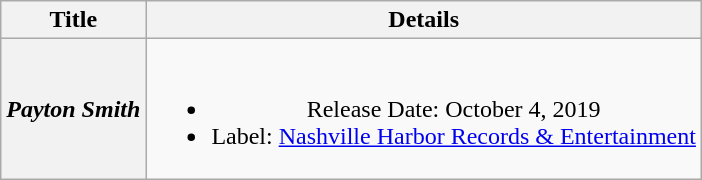<table class="wikitable plainrowheaders" style="text-align:center;">
<tr>
<th>Title</th>
<th>Details</th>
</tr>
<tr>
<th scope="row"><em>Payton Smith</em></th>
<td><br><ul><li>Release Date: October 4, 2019</li><li>Label: <a href='#'>Nashville Harbor Records & Entertainment</a></li></ul></td>
</tr>
</table>
